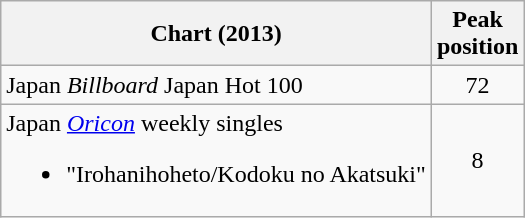<table class="wikitable sortable">
<tr>
<th>Chart (2013)</th>
<th>Peak<br>position</th>
</tr>
<tr>
<td>Japan <em>Billboard</em> Japan Hot 100</td>
<td align="center">72</td>
</tr>
<tr>
<td>Japan <em><a href='#'>Oricon</a></em> weekly singles<br><ul><li>"Irohanihoheto/Kodoku no Akatsuki"</li></ul></td>
<td align="center">8</td>
</tr>
</table>
